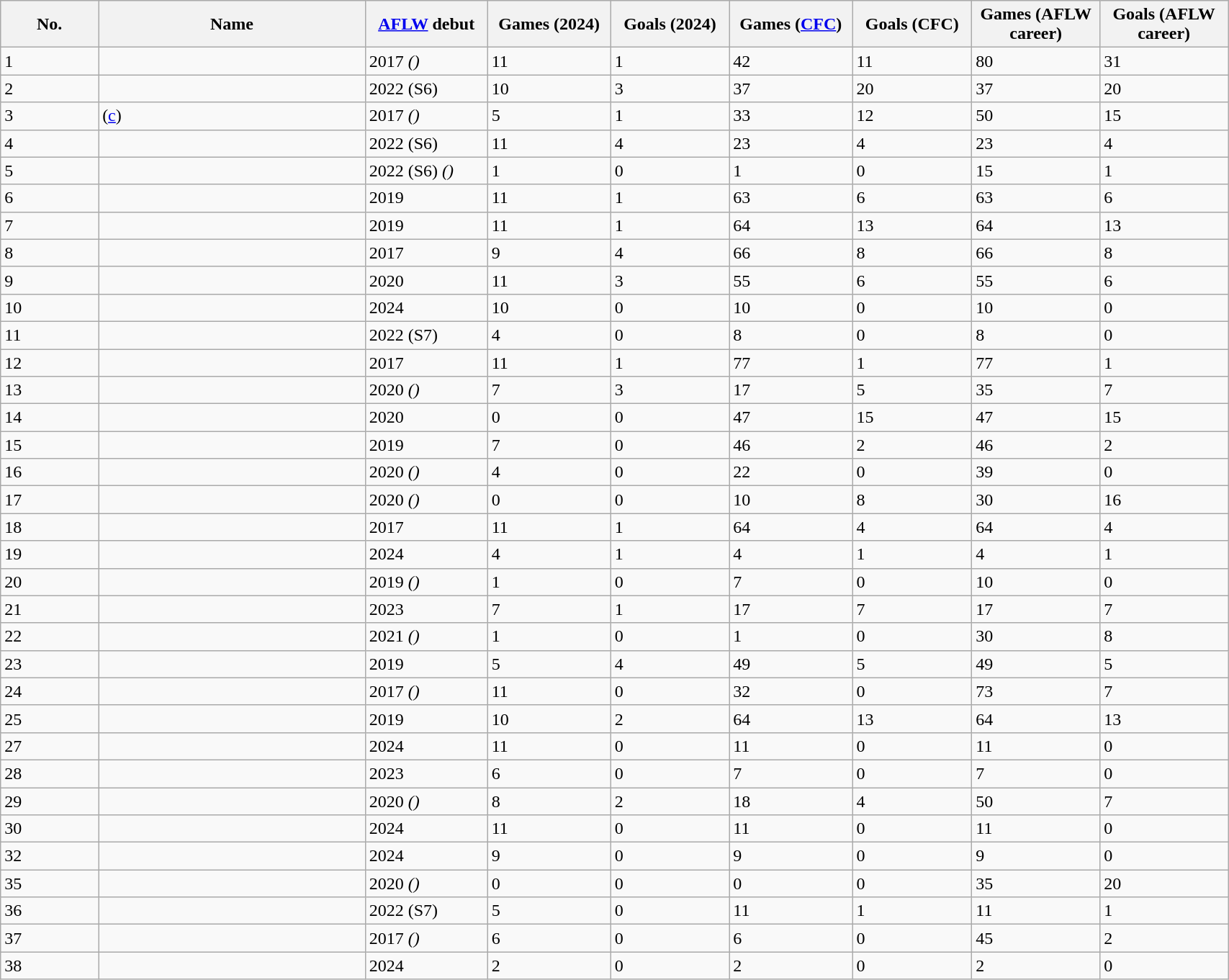<table class="wikitable sortable" style="width:90%;">
<tr style="background:#efefef;">
<th width=2%>No.</th>
<th width=6%>Name</th>
<th width=2%><a href='#'>AFLW</a> debut</th>
<th width=2%>Games (2024)</th>
<th width=2%>Goals (2024)</th>
<th width=2%>Games (<a href='#'>CFC</a>)</th>
<th width=2%>Goals (CFC)</th>
<th width=2%>Games (AFLW career)</th>
<th width=2%>Goals (AFLW career)</th>
</tr>
<tr>
<td align=left>1</td>
<td></td>
<td>2017 <em>()</em></td>
<td>11</td>
<td>1</td>
<td>42</td>
<td>11</td>
<td>80</td>
<td>31</td>
</tr>
<tr>
<td align=left>2</td>
<td></td>
<td>2022 (S6)</td>
<td>10</td>
<td>3</td>
<td>37</td>
<td>20</td>
<td>37</td>
<td>20</td>
</tr>
<tr>
<td align=left>3</td>
<td> (<a href='#'>c</a>)</td>
<td>2017 <em>()</em></td>
<td>5</td>
<td>1</td>
<td>33</td>
<td>12</td>
<td>50</td>
<td>15</td>
</tr>
<tr>
<td align=left>4</td>
<td></td>
<td>2022 (S6)</td>
<td>11</td>
<td>4</td>
<td>23</td>
<td>4</td>
<td>23</td>
<td>4</td>
</tr>
<tr>
<td align=left>5</td>
<td></td>
<td>2022 (S6) <em>()</em></td>
<td>1</td>
<td>0</td>
<td>1</td>
<td>0</td>
<td>15</td>
<td>1</td>
</tr>
<tr>
<td align=left>6</td>
<td></td>
<td>2019</td>
<td>11</td>
<td>1</td>
<td>63</td>
<td>6</td>
<td>63</td>
<td>6</td>
</tr>
<tr>
<td align=left>7</td>
<td></td>
<td>2019</td>
<td>11</td>
<td>1</td>
<td>64</td>
<td>13</td>
<td>64</td>
<td>13</td>
</tr>
<tr>
<td align=left>8</td>
<td></td>
<td>2017</td>
<td>9</td>
<td>4</td>
<td>66</td>
<td>8</td>
<td>66</td>
<td>8</td>
</tr>
<tr>
<td align=left>9</td>
<td></td>
<td>2020</td>
<td>11</td>
<td>3</td>
<td>55</td>
<td>6</td>
<td>55</td>
<td>6</td>
</tr>
<tr>
<td align=left>10</td>
<td></td>
<td>2024</td>
<td>10</td>
<td>0</td>
<td>10</td>
<td>0</td>
<td>10</td>
<td>0</td>
</tr>
<tr>
<td align=left>11</td>
<td></td>
<td>2022 (S7)</td>
<td>4</td>
<td>0</td>
<td>8</td>
<td>0</td>
<td>8</td>
<td>0</td>
</tr>
<tr>
<td align=left>12</td>
<td></td>
<td>2017</td>
<td>11</td>
<td>1</td>
<td>77</td>
<td>1</td>
<td>77</td>
<td>1</td>
</tr>
<tr>
<td align=left>13</td>
<td></td>
<td>2020 <em>()</em></td>
<td>7</td>
<td>3</td>
<td>17</td>
<td>5</td>
<td>35</td>
<td>7</td>
</tr>
<tr>
<td align=left>14</td>
<td></td>
<td>2020</td>
<td>0</td>
<td>0</td>
<td>47</td>
<td>15</td>
<td>47</td>
<td>15</td>
</tr>
<tr>
<td align=left>15</td>
<td></td>
<td>2019</td>
<td>7</td>
<td>0</td>
<td>46</td>
<td>2</td>
<td>46</td>
<td>2</td>
</tr>
<tr>
<td align=left>16</td>
<td></td>
<td>2020 <em>()</em></td>
<td>4</td>
<td>0</td>
<td>22</td>
<td>0</td>
<td>39</td>
<td>0</td>
</tr>
<tr>
<td align=left>17</td>
<td></td>
<td>2020 <em>()</em></td>
<td>0</td>
<td>0</td>
<td>10</td>
<td>8</td>
<td>30</td>
<td>16</td>
</tr>
<tr>
<td align=left>18</td>
<td></td>
<td>2017</td>
<td>11</td>
<td>1</td>
<td>64</td>
<td>4</td>
<td>64</td>
<td>4</td>
</tr>
<tr>
<td align=left>19</td>
<td></td>
<td>2024</td>
<td>4</td>
<td>1</td>
<td>4</td>
<td>1</td>
<td>4</td>
<td>1</td>
</tr>
<tr>
<td align=left>20</td>
<td></td>
<td>2019 <em>()</em></td>
<td>1</td>
<td>0</td>
<td>7</td>
<td>0</td>
<td>10</td>
<td>0</td>
</tr>
<tr>
<td align=left>21</td>
<td></td>
<td>2023</td>
<td>7</td>
<td>1</td>
<td>17</td>
<td>7</td>
<td>17</td>
<td>7</td>
</tr>
<tr>
<td align=left>22</td>
<td></td>
<td>2021 <em>()</em></td>
<td>1</td>
<td>0</td>
<td>1</td>
<td>0</td>
<td>30</td>
<td>8</td>
</tr>
<tr>
<td align=left>23</td>
<td></td>
<td>2019</td>
<td>5</td>
<td>4</td>
<td>49</td>
<td>5</td>
<td>49</td>
<td>5</td>
</tr>
<tr>
<td align=left>24</td>
<td></td>
<td>2017 <em>()</em></td>
<td>11</td>
<td>0</td>
<td>32</td>
<td>0</td>
<td>73</td>
<td>7</td>
</tr>
<tr>
<td align=left>25</td>
<td></td>
<td>2019</td>
<td>10</td>
<td>2</td>
<td>64</td>
<td>13</td>
<td>64</td>
<td>13</td>
</tr>
<tr>
<td align=left>27</td>
<td></td>
<td>2024</td>
<td>11</td>
<td>0</td>
<td>11</td>
<td>0</td>
<td>11</td>
<td>0</td>
</tr>
<tr>
<td align=left>28</td>
<td></td>
<td>2023</td>
<td>6</td>
<td>0</td>
<td>7</td>
<td>0</td>
<td>7</td>
<td>0</td>
</tr>
<tr>
<td align=left>29</td>
<td></td>
<td>2020 <em>()</em></td>
<td>8</td>
<td>2</td>
<td>18</td>
<td>4</td>
<td>50</td>
<td>7</td>
</tr>
<tr>
<td align=left>30</td>
<td></td>
<td>2024</td>
<td>11</td>
<td>0</td>
<td>11</td>
<td>0</td>
<td>11</td>
<td>0</td>
</tr>
<tr>
<td align=left>32</td>
<td></td>
<td>2024</td>
<td>9</td>
<td>0</td>
<td>9</td>
<td>0</td>
<td>9</td>
<td>0</td>
</tr>
<tr>
<td align=left>35</td>
<td></td>
<td>2020 <em>()</em></td>
<td>0</td>
<td>0</td>
<td>0</td>
<td>0</td>
<td>35</td>
<td>20</td>
</tr>
<tr>
<td align=left>36</td>
<td></td>
<td>2022 (S7)</td>
<td>5</td>
<td>0</td>
<td>11</td>
<td>1</td>
<td>11</td>
<td>1</td>
</tr>
<tr>
<td align=left>37</td>
<td></td>
<td>2017 <em>()</em></td>
<td>6</td>
<td>0</td>
<td>6</td>
<td>0</td>
<td>45</td>
<td>2</td>
</tr>
<tr>
<td align=left>38</td>
<td></td>
<td>2024</td>
<td>2</td>
<td>0</td>
<td>2</td>
<td>0</td>
<td>2</td>
<td>0</td>
</tr>
</table>
